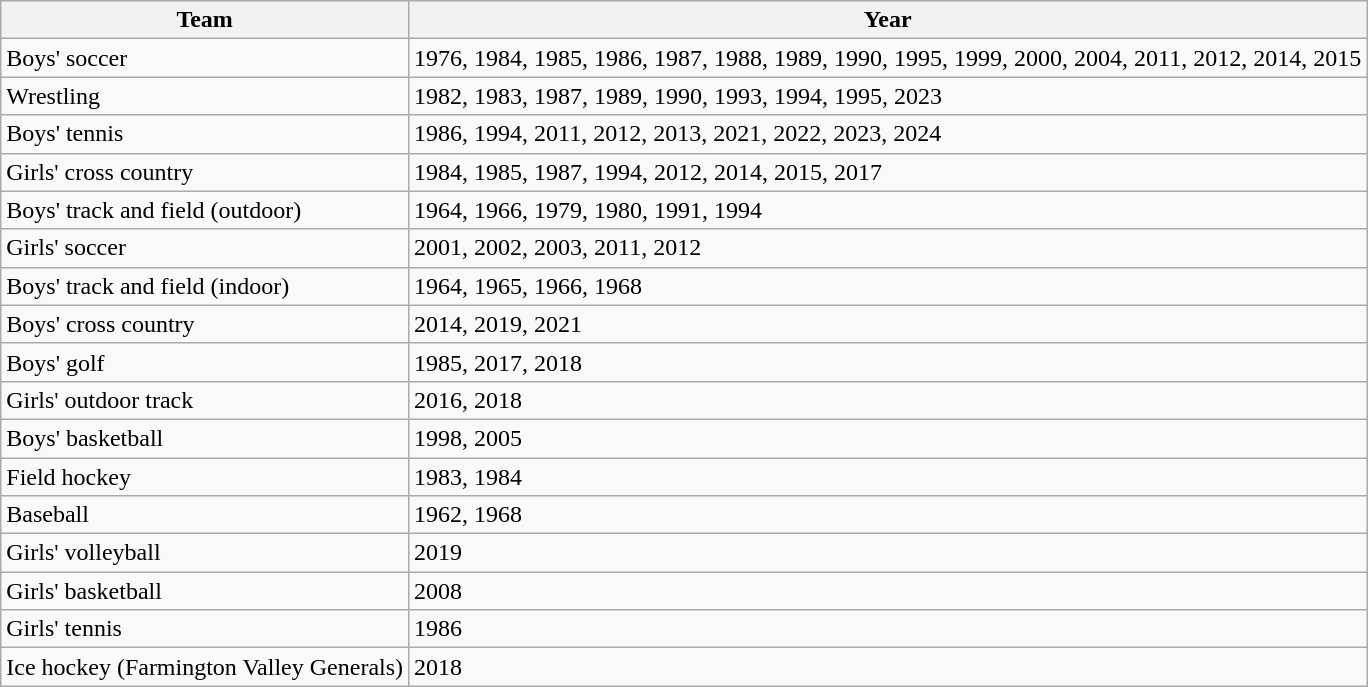<table class="wikitable">
<tr>
<th>Team</th>
<th>Year</th>
</tr>
<tr>
<td>Boys' soccer</td>
<td>1976, 1984, 1985, 1986, 1987, 1988, 1989, 1990, 1995, 1999, 2000, 2004, 2011, 2012, 2014, 2015</td>
</tr>
<tr>
<td>Wrestling</td>
<td>1982, 1983, 1987, 1989, 1990, 1993, 1994, 1995, 2023</td>
</tr>
<tr>
<td>Boys' tennis</td>
<td>1986, 1994, 2011, 2012, 2013, 2021, 2022, 2023, 2024</td>
</tr>
<tr>
<td>Girls' cross country</td>
<td>1984, 1985, 1987, 1994, 2012, 2014, 2015, 2017</td>
</tr>
<tr>
<td>Boys' track and field (outdoor)</td>
<td>1964, 1966, 1979, 1980, 1991, 1994</td>
</tr>
<tr>
<td>Girls' soccer</td>
<td>2001, 2002, 2003, 2011, 2012</td>
</tr>
<tr>
<td>Boys' track and field (indoor)</td>
<td>1964, 1965, 1966, 1968</td>
</tr>
<tr>
<td>Boys' cross country</td>
<td>2014, 2019, 2021</td>
</tr>
<tr>
<td>Boys' golf</td>
<td>1985, 2017, 2018</td>
</tr>
<tr>
<td>Girls' outdoor track</td>
<td>2016, 2018</td>
</tr>
<tr>
<td>Boys' basketball</td>
<td>1998, 2005</td>
</tr>
<tr>
<td>Field hockey</td>
<td>1983, 1984</td>
</tr>
<tr>
<td>Baseball</td>
<td>1962, 1968</td>
</tr>
<tr>
<td>Girls' volleyball</td>
<td>2019</td>
</tr>
<tr>
<td>Girls' basketball</td>
<td>2008</td>
</tr>
<tr>
<td>Girls' tennis</td>
<td>1986</td>
</tr>
<tr>
<td>Ice hockey (Farmington Valley Generals)</td>
<td>2018</td>
</tr>
</table>
